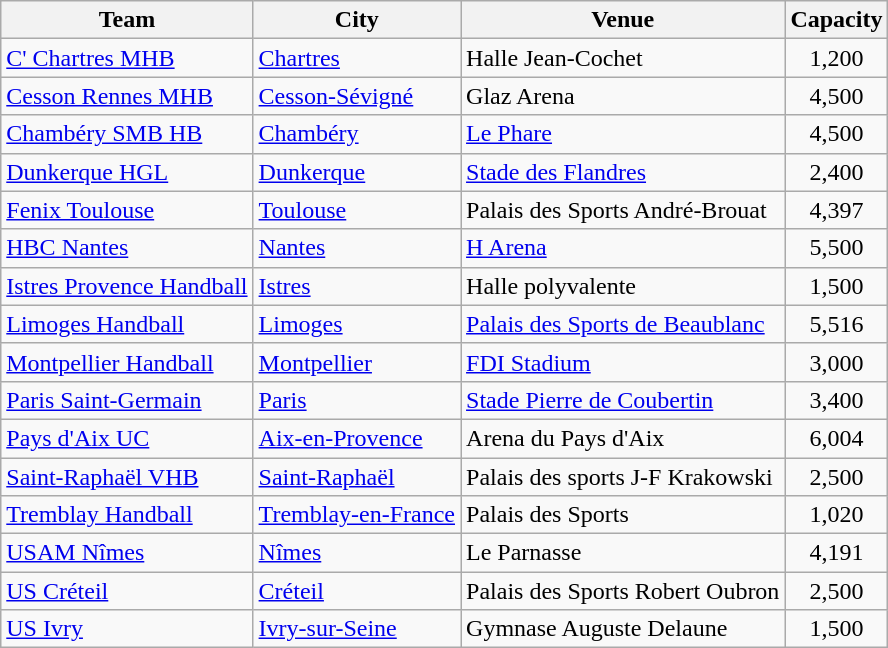<table class="wikitable sortable">
<tr>
<th>Team</th>
<th>City</th>
<th>Venue</th>
<th>Capacity</th>
</tr>
<tr>
<td><a href='#'>C' Chartres MHB</a></td>
<td><a href='#'>Chartres</a></td>
<td>Halle Jean-Cochet</td>
<td align="center">1,200</td>
</tr>
<tr>
<td><a href='#'>Cesson Rennes MHB</a></td>
<td><a href='#'>Cesson-Sévigné</a></td>
<td>Glaz Arena</td>
<td align="center">4,500</td>
</tr>
<tr>
<td><a href='#'>Chambéry SMB HB</a></td>
<td><a href='#'>Chambéry</a></td>
<td><a href='#'>Le Phare</a></td>
<td align="center">4,500</td>
</tr>
<tr>
<td><a href='#'>Dunkerque HGL</a></td>
<td><a href='#'>Dunkerque</a></td>
<td><a href='#'>Stade des Flandres</a></td>
<td align="center">2,400</td>
</tr>
<tr>
<td><a href='#'>Fenix Toulouse</a></td>
<td><a href='#'>Toulouse</a></td>
<td>Palais des Sports André-Brouat</td>
<td align="center">4,397</td>
</tr>
<tr>
<td><a href='#'>HBC Nantes</a></td>
<td><a href='#'>Nantes</a></td>
<td><a href='#'>H Arena</a></td>
<td align="center">5,500</td>
</tr>
<tr>
<td><a href='#'>Istres Provence Handball</a></td>
<td><a href='#'>Istres</a></td>
<td>Halle polyvalente</td>
<td align="center">1,500</td>
</tr>
<tr>
<td><a href='#'>Limoges Handball</a></td>
<td><a href='#'>Limoges</a></td>
<td><a href='#'>Palais des Sports de Beaublanc</a></td>
<td align="center">5,516</td>
</tr>
<tr>
<td><a href='#'>Montpellier Handball</a></td>
<td><a href='#'>Montpellier</a></td>
<td><a href='#'>FDI Stadium</a></td>
<td align="center">3,000</td>
</tr>
<tr>
<td><a href='#'>Paris Saint-Germain</a></td>
<td><a href='#'>Paris</a></td>
<td><a href='#'>Stade Pierre de Coubertin</a></td>
<td align="center">3,400</td>
</tr>
<tr>
<td><a href='#'>Pays d'Aix UC</a></td>
<td><a href='#'>Aix-en-Provence</a></td>
<td>Arena du Pays d'Aix</td>
<td align="center">6,004</td>
</tr>
<tr>
<td><a href='#'>Saint-Raphaël VHB</a></td>
<td><a href='#'>Saint-Raphaël</a></td>
<td>Palais des sports J-F Krakowski</td>
<td align="center">2,500</td>
</tr>
<tr>
<td><a href='#'>Tremblay Handball</a></td>
<td><a href='#'>Tremblay-en-France</a></td>
<td>Palais des Sports</td>
<td align="center">1,020</td>
</tr>
<tr>
<td><a href='#'>USAM Nîmes</a></td>
<td><a href='#'>Nîmes</a></td>
<td>Le Parnasse</td>
<td align="center">4,191</td>
</tr>
<tr>
<td><a href='#'>US Créteil</a></td>
<td><a href='#'>Créteil</a></td>
<td>Palais des Sports Robert Oubron</td>
<td align="center">2,500</td>
</tr>
<tr>
<td><a href='#'>US Ivry</a></td>
<td><a href='#'>Ivry-sur-Seine</a></td>
<td>Gymnase Auguste Delaune</td>
<td align="center">1,500</td>
</tr>
</table>
